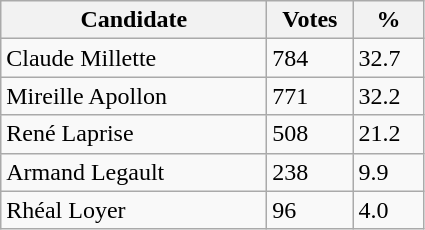<table class="wikitable">
<tr>
<th style="width: 170px">Candidate</th>
<th style="width: 50px">Votes</th>
<th style="width: 40px">%</th>
</tr>
<tr>
<td>Claude Millette</td>
<td>784</td>
<td>32.7</td>
</tr>
<tr>
<td>Mireille Apollon</td>
<td>771</td>
<td>32.2</td>
</tr>
<tr>
<td>René Laprise</td>
<td>508</td>
<td>21.2</td>
</tr>
<tr>
<td>Armand Legault</td>
<td>238</td>
<td>9.9</td>
</tr>
<tr>
<td>Rhéal Loyer</td>
<td>96</td>
<td>4.0</td>
</tr>
</table>
